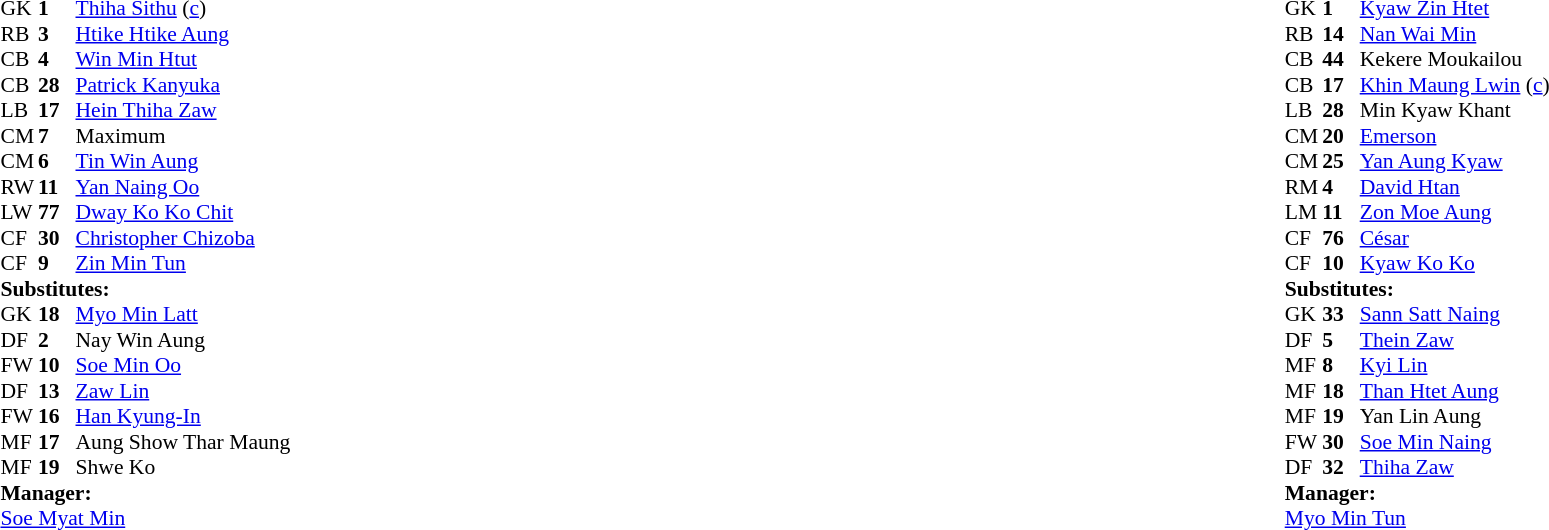<table style="width:100%">
<tr>
<td style="vertical-align:top;width:50%"><br><table style="font-size:90%" cellspacing="0" cellpadding="0">
<tr>
<th width="25"></th>
<th width="25"></th>
</tr>
<tr>
<td>GK</td>
<td><strong>1</strong></td>
<td> <a href='#'>Thiha Sithu</a> (<a href='#'>c</a>)</td>
</tr>
<tr>
<td>RB</td>
<td><strong>3</strong></td>
<td> <a href='#'>Htike Htike Aung</a></td>
</tr>
<tr>
<td>CB</td>
<td><strong>4</strong></td>
<td> <a href='#'>Win Min Htut</a></td>
</tr>
<tr>
<td>CB</td>
<td><strong>28</strong></td>
<td> <a href='#'>Patrick Kanyuka</a></td>
<td></td>
</tr>
<tr>
<td>LB</td>
<td><strong>17</strong></td>
<td> <a href='#'>Hein Thiha Zaw</a></td>
</tr>
<tr>
<td>CM</td>
<td><strong>7</strong></td>
<td> Maximum</td>
</tr>
<tr>
<td>CM</td>
<td><strong>6</strong></td>
<td> <a href='#'>Tin Win Aung</a></td>
<td></td>
<td></td>
</tr>
<tr>
<td>RW</td>
<td><strong>11</strong></td>
<td> <a href='#'>Yan Naing Oo</a></td>
<td></td>
</tr>
<tr>
<td>LW</td>
<td><strong>77</strong></td>
<td> <a href='#'>Dway Ko Ko Chit</a></td>
</tr>
<tr>
<td>CF</td>
<td><strong>30</strong></td>
<td> <a href='#'>Christopher Chizoba</a></td>
<td></td>
<td></td>
</tr>
<tr>
<td>CF</td>
<td><strong>9</strong></td>
<td> <a href='#'>Zin Min Tun</a></td>
<td></td>
<td></td>
</tr>
<tr>
<td colspan=4><strong>Substitutes:</strong></td>
</tr>
<tr>
<td>GK</td>
<td><strong>18</strong></td>
<td> <a href='#'>Myo Min Latt</a></td>
</tr>
<tr>
<td>DF</td>
<td><strong>2</strong></td>
<td> Nay Win Aung</td>
</tr>
<tr>
<td>FW</td>
<td><strong>10</strong></td>
<td> <a href='#'>Soe Min Oo</a></td>
</tr>
<tr>
<td>DF</td>
<td><strong>13</strong></td>
<td> <a href='#'>Zaw Lin</a></td>
</tr>
<tr>
<td>FW</td>
<td><strong>16</strong></td>
<td> <a href='#'>Han Kyung-In</a></td>
<td></td>
<td></td>
</tr>
<tr>
<td>MF</td>
<td><strong>17</strong></td>
<td>  Aung Show Thar Maung</td>
<td></td>
<td></td>
</tr>
<tr>
<td>MF</td>
<td><strong>19</strong></td>
<td> Shwe Ko</td>
<td></td>
<td></td>
</tr>
<tr>
<td colspan=4><strong>Manager:</strong></td>
</tr>
<tr>
<td colspan="4"> <a href='#'>Soe Myat Min</a></td>
</tr>
</table>
</td>
<td valign="top" width="50%"><br><table cellspacing="0" cellpadding="0" style="font-size:90%;margin:auto">
<tr>
<th width="25"></th>
<th width="25"></th>
</tr>
<tr>
<td>GK</td>
<td><strong>1</strong></td>
<td> <a href='#'>Kyaw Zin Htet</a></td>
</tr>
<tr>
<td>RB</td>
<td><strong>14</strong></td>
<td> <a href='#'>Nan Wai Min</a></td>
<td></td>
<td></td>
</tr>
<tr>
<td>CB</td>
<td><strong>44</strong></td>
<td> Kekere Moukailou</td>
</tr>
<tr>
<td>CB</td>
<td><strong>17</strong></td>
<td> <a href='#'>Khin Maung Lwin</a> (<a href='#'>c</a>)</td>
</tr>
<tr>
<td>LB</td>
<td><strong>28</strong></td>
<td> Min Kyaw Khant</td>
<td></td>
<td></td>
</tr>
<tr>
<td>CM</td>
<td><strong>20</strong></td>
<td> <a href='#'>Emerson</a></td>
</tr>
<tr>
<td>CM</td>
<td><strong>25</strong></td>
<td> <a href='#'>Yan Aung Kyaw</a></td>
<td></td>
<td></td>
</tr>
<tr>
<td>RM</td>
<td><strong>4</strong></td>
<td> <a href='#'>David Htan</a></td>
</tr>
<tr>
<td>LM</td>
<td><strong>11</strong></td>
<td> <a href='#'>Zon Moe Aung</a></td>
</tr>
<tr>
<td>CF</td>
<td><strong>76</strong></td>
<td> <a href='#'>César</a></td>
</tr>
<tr>
<td>CF</td>
<td><strong>10</strong></td>
<td> <a href='#'>Kyaw Ko Ko</a></td>
</tr>
<tr>
<td colspan=4><strong>Substitutes:</strong></td>
</tr>
<tr>
<td>GK</td>
<td><strong>33</strong></td>
<td> <a href='#'>Sann Satt Naing</a></td>
</tr>
<tr>
<td>DF</td>
<td><strong>5</strong></td>
<td> <a href='#'>Thein Zaw</a></td>
<td></td>
<td></td>
</tr>
<tr>
<td>MF</td>
<td><strong>8</strong></td>
<td> <a href='#'>Kyi Lin</a></td>
<td></td>
<td></td>
</tr>
<tr>
<td>MF</td>
<td><strong>18</strong></td>
<td> <a href='#'>Than Htet Aung</a></td>
</tr>
<tr>
<td>MF</td>
<td><strong>19</strong></td>
<td> Yan Lin Aung</td>
<td></td>
<td></td>
</tr>
<tr>
<td>FW</td>
<td><strong>30</strong></td>
<td> <a href='#'>Soe Min Naing</a></td>
</tr>
<tr>
<td>DF</td>
<td><strong>32</strong></td>
<td>  <a href='#'>Thiha Zaw</a></td>
</tr>
<tr>
<td colspan=4><strong>Manager:</strong></td>
</tr>
<tr>
<td colspan="4"> <a href='#'>Myo Min Tun</a></td>
</tr>
</table>
</td>
</tr>
</table>
